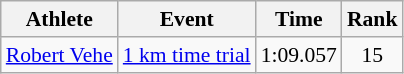<table class=wikitable style=font-size:90%;text-align:center>
<tr>
<th>Athlete</th>
<th>Event</th>
<th>Time</th>
<th>Rank</th>
</tr>
<tr>
<td align=left><a href='#'>Robert Vehe</a></td>
<td align=left><a href='#'>1 km time trial</a></td>
<td>1:09.057</td>
<td>15</td>
</tr>
</table>
